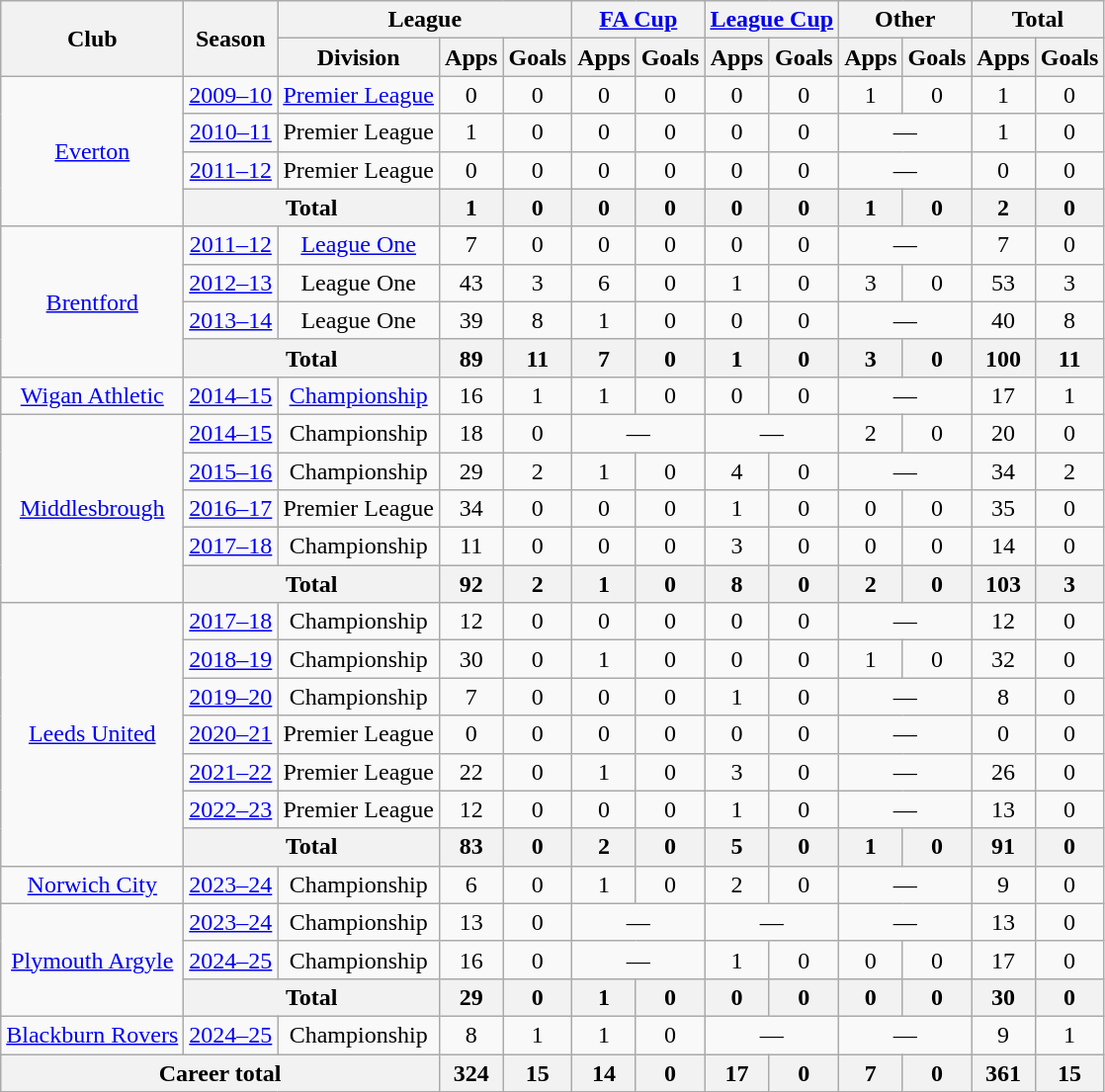<table class="wikitable" style="text-align: center;">
<tr>
<th rowspan="2">Club</th>
<th rowspan="2">Season</th>
<th colspan="3">League</th>
<th colspan="2"><a href='#'>FA Cup</a></th>
<th colspan="2"><a href='#'>League Cup</a></th>
<th colspan="2">Other</th>
<th colspan="2">Total</th>
</tr>
<tr>
<th>Division</th>
<th>Apps</th>
<th>Goals</th>
<th>Apps</th>
<th>Goals</th>
<th>Apps</th>
<th>Goals</th>
<th>Apps</th>
<th>Goals</th>
<th>Apps</th>
<th>Goals</th>
</tr>
<tr>
<td rowspan="4"><a href='#'>Everton</a></td>
<td><a href='#'>2009–10</a></td>
<td><a href='#'>Premier League</a></td>
<td>0</td>
<td>0</td>
<td>0</td>
<td>0</td>
<td>0</td>
<td>0</td>
<td>1</td>
<td>0</td>
<td>1</td>
<td>0</td>
</tr>
<tr>
<td><a href='#'>2010–11</a></td>
<td>Premier League</td>
<td>1</td>
<td>0</td>
<td>0</td>
<td>0</td>
<td>0</td>
<td>0</td>
<td colspan="2">—</td>
<td>1</td>
<td>0</td>
</tr>
<tr>
<td><a href='#'>2011–12</a></td>
<td>Premier League</td>
<td>0</td>
<td>0</td>
<td>0</td>
<td>0</td>
<td>0</td>
<td>0</td>
<td colspan="2">—</td>
<td>0</td>
<td>0</td>
</tr>
<tr>
<th colspan="2">Total</th>
<th>1</th>
<th>0</th>
<th>0</th>
<th>0</th>
<th>0</th>
<th>0</th>
<th>1</th>
<th>0</th>
<th>2</th>
<th>0</th>
</tr>
<tr>
<td rowspan="4"><a href='#'>Brentford</a></td>
<td><a href='#'>2011–12</a></td>
<td><a href='#'>League One</a></td>
<td>7</td>
<td>0</td>
<td>0</td>
<td>0</td>
<td>0</td>
<td>0</td>
<td colspan="2">—</td>
<td>7</td>
<td>0</td>
</tr>
<tr>
<td><a href='#'>2012–13</a></td>
<td>League One</td>
<td>43</td>
<td>3</td>
<td>6</td>
<td>0</td>
<td>1</td>
<td>0</td>
<td>3</td>
<td>0</td>
<td>53</td>
<td>3</td>
</tr>
<tr>
<td><a href='#'>2013–14</a></td>
<td>League One</td>
<td>39</td>
<td>8</td>
<td>1</td>
<td>0</td>
<td>0</td>
<td>0</td>
<td colspan="2">—</td>
<td>40</td>
<td>8</td>
</tr>
<tr>
<th colspan="2">Total</th>
<th>89</th>
<th>11</th>
<th>7</th>
<th>0</th>
<th>1</th>
<th>0</th>
<th>3</th>
<th>0</th>
<th>100</th>
<th>11</th>
</tr>
<tr>
<td><a href='#'>Wigan Athletic</a></td>
<td><a href='#'>2014–15</a></td>
<td><a href='#'>Championship</a></td>
<td>16</td>
<td>1</td>
<td>1</td>
<td>0</td>
<td>0</td>
<td>0</td>
<td colspan="2">—</td>
<td>17</td>
<td>1</td>
</tr>
<tr>
<td rowspan="5"><a href='#'>Middlesbrough</a></td>
<td><a href='#'>2014–15</a></td>
<td>Championship</td>
<td>18</td>
<td>0</td>
<td colspan="2">—</td>
<td colspan="2">—</td>
<td>2</td>
<td>0</td>
<td>20</td>
<td>0</td>
</tr>
<tr>
<td><a href='#'>2015–16</a></td>
<td>Championship</td>
<td>29</td>
<td>2</td>
<td>1</td>
<td>0</td>
<td>4</td>
<td>0</td>
<td colspan="2">—</td>
<td>34</td>
<td>2</td>
</tr>
<tr>
<td><a href='#'>2016–17</a></td>
<td>Premier League</td>
<td>34</td>
<td>0</td>
<td>0</td>
<td>0</td>
<td>1</td>
<td>0</td>
<td>0</td>
<td>0</td>
<td>35</td>
<td>0</td>
</tr>
<tr>
<td><a href='#'>2017–18</a></td>
<td>Championship</td>
<td>11</td>
<td>0</td>
<td>0</td>
<td>0</td>
<td>3</td>
<td>0</td>
<td>0</td>
<td>0</td>
<td>14</td>
<td>0</td>
</tr>
<tr>
<th colspan="2">Total</th>
<th>92</th>
<th>2</th>
<th>1</th>
<th>0</th>
<th>8</th>
<th>0</th>
<th>2</th>
<th>0</th>
<th>103</th>
<th>3</th>
</tr>
<tr>
<td rowspan="7"><a href='#'>Leeds United</a></td>
<td><a href='#'>2017–18</a></td>
<td>Championship</td>
<td>12</td>
<td>0</td>
<td>0</td>
<td>0</td>
<td>0</td>
<td>0</td>
<td colspan="2">—</td>
<td>12</td>
<td>0</td>
</tr>
<tr>
<td><a href='#'>2018–19</a></td>
<td>Championship</td>
<td>30</td>
<td>0</td>
<td>1</td>
<td>0</td>
<td>0</td>
<td>0</td>
<td>1</td>
<td>0</td>
<td>32</td>
<td>0</td>
</tr>
<tr>
<td><a href='#'>2019–20</a></td>
<td>Championship</td>
<td>7</td>
<td>0</td>
<td>0</td>
<td>0</td>
<td>1</td>
<td>0</td>
<td colspan="2">—</td>
<td>8</td>
<td>0</td>
</tr>
<tr>
<td><a href='#'>2020–21</a></td>
<td>Premier League</td>
<td>0</td>
<td>0</td>
<td>0</td>
<td>0</td>
<td>0</td>
<td>0</td>
<td colspan="2">—</td>
<td>0</td>
<td>0</td>
</tr>
<tr>
<td><a href='#'>2021–22</a></td>
<td>Premier League</td>
<td>22</td>
<td>0</td>
<td>1</td>
<td>0</td>
<td>3</td>
<td>0</td>
<td colspan="2">—</td>
<td>26</td>
<td>0</td>
</tr>
<tr>
<td><a href='#'>2022–23</a></td>
<td>Premier League</td>
<td>12</td>
<td>0</td>
<td>0</td>
<td>0</td>
<td>1</td>
<td>0</td>
<td colspan="2">—</td>
<td>13</td>
<td>0</td>
</tr>
<tr>
<th colspan="2">Total</th>
<th>83</th>
<th>0</th>
<th>2</th>
<th>0</th>
<th>5</th>
<th>0</th>
<th>1</th>
<th>0</th>
<th>91</th>
<th>0</th>
</tr>
<tr>
<td><a href='#'>Norwich City</a></td>
<td><a href='#'>2023–24</a></td>
<td>Championship</td>
<td>6</td>
<td>0</td>
<td>1</td>
<td>0</td>
<td>2</td>
<td>0</td>
<td colspan="2">—</td>
<td>9</td>
<td>0</td>
</tr>
<tr>
<td rowspan="3"><a href='#'>Plymouth Argyle</a></td>
<td><a href='#'>2023–24</a></td>
<td>Championship</td>
<td>13</td>
<td>0</td>
<td colspan="2">—</td>
<td colspan="2">—</td>
<td colspan="2">—</td>
<td>13</td>
<td>0</td>
</tr>
<tr>
<td><a href='#'>2024–25</a></td>
<td>Championship</td>
<td>16</td>
<td>0</td>
<td colspan="2">—</td>
<td>1</td>
<td>0</td>
<td>0</td>
<td>0</td>
<td>17</td>
<td>0</td>
</tr>
<tr>
<th colspan="2">Total</th>
<th>29</th>
<th>0</th>
<th>1</th>
<th>0</th>
<th>0</th>
<th>0</th>
<th>0</th>
<th>0</th>
<th>30</th>
<th>0</th>
</tr>
<tr>
<td><a href='#'>Blackburn Rovers</a></td>
<td><a href='#'>2024–25</a></td>
<td>Championship</td>
<td>8</td>
<td>1</td>
<td>1</td>
<td>0</td>
<td colspan="2">—</td>
<td colspan="2">—</td>
<td>9</td>
<td>1</td>
</tr>
<tr>
<th colspan="3">Career total</th>
<th>324</th>
<th>15</th>
<th>14</th>
<th>0</th>
<th>17</th>
<th>0</th>
<th>7</th>
<th>0</th>
<th>361</th>
<th>15</th>
</tr>
</table>
